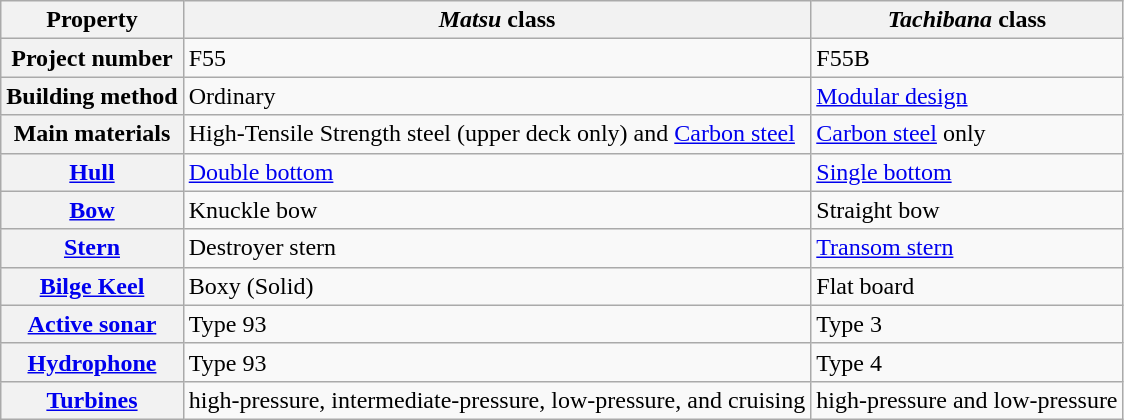<table class="wikitable">
<tr>
<th scope="col">Property</th>
<th scope="col"><em>Matsu</em> class</th>
<th scope="col"><em>Tachibana</em> class</th>
</tr>
<tr>
<th scope="row">Project number</th>
<td>F55</td>
<td>F55B</td>
</tr>
<tr>
<th scope="row">Building method</th>
<td>Ordinary</td>
<td><a href='#'>Modular design</a></td>
</tr>
<tr>
<th scope="row">Main materials</th>
<td>High-Tensile Strength steel (upper deck only) and <a href='#'>Carbon steel</a></td>
<td><a href='#'>Carbon steel</a> only</td>
</tr>
<tr>
<th scope="row"><a href='#'>Hull</a></th>
<td><a href='#'>Double bottom</a></td>
<td><a href='#'>Single bottom</a></td>
</tr>
<tr>
<th scope="row"><a href='#'>Bow</a></th>
<td>Knuckle bow</td>
<td>Straight bow</td>
</tr>
<tr>
<th scope="row"><a href='#'>Stern</a></th>
<td>Destroyer stern</td>
<td><a href='#'>Transom stern</a></td>
</tr>
<tr>
<th scope="row"><a href='#'>Bilge Keel</a></th>
<td>Boxy (Solid)</td>
<td>Flat board</td>
</tr>
<tr>
<th scope="row"><a href='#'>Active sonar</a></th>
<td>Type 93</td>
<td>Type 3</td>
</tr>
<tr>
<th scope="row"><a href='#'>Hydrophone</a></th>
<td>Type 93</td>
<td>Type 4</td>
</tr>
<tr>
<th scope="row"><a href='#'>Turbines</a></th>
<td>high-pressure, intermediate-pressure, low-pressure, and cruising</td>
<td>high-pressure and low-pressure</td>
</tr>
</table>
